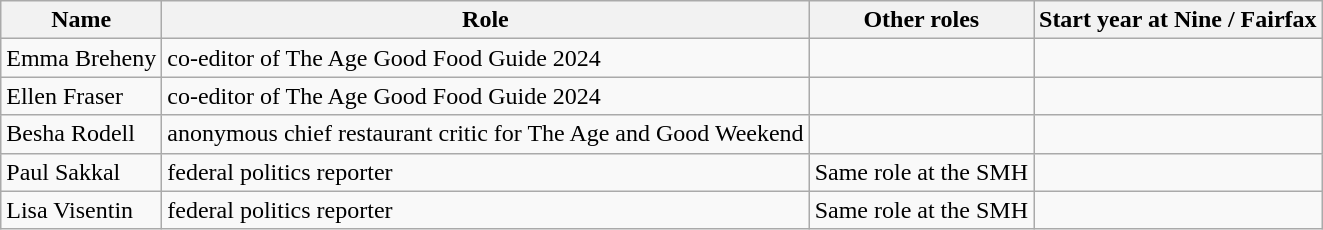<table class="wikitable">
<tr>
<th>Name</th>
<th>Role</th>
<th>Other roles</th>
<th>Start year at Nine / Fairfax</th>
</tr>
<tr>
<td>Emma Breheny</td>
<td>co-editor of The Age Good Food Guide 2024</td>
<td></td>
<td></td>
</tr>
<tr>
<td>Ellen Fraser</td>
<td>co-editor of The Age Good Food Guide 2024</td>
<td></td>
<td></td>
</tr>
<tr>
<td>Besha Rodell</td>
<td>anonymous chief restaurant critic for The Age and Good Weekend</td>
<td></td>
<td></td>
</tr>
<tr>
<td>Paul Sakkal</td>
<td>federal politics reporter</td>
<td>Same role at the SMH</td>
<td></td>
</tr>
<tr>
<td>Lisa Visentin</td>
<td>federal politics reporter</td>
<td>Same role at the SMH</td>
<td></td>
</tr>
</table>
